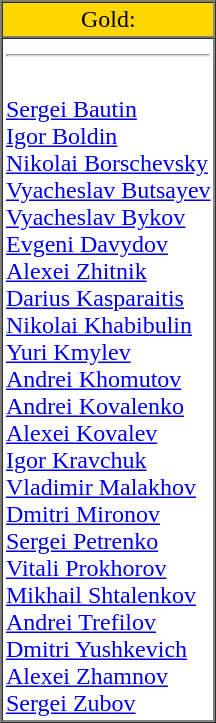<table border="1" cellpadding="2" cellSpacing="0">
<tr>
<td ! align="center" bgcolor="gold">Gold:</td>
</tr>
<tr>
</tr>
<tr valign=top>
<td><hr><br><a href='#'>Sergei Bautin</a><br> <a href='#'>Igor Boldin</a><br> <a href='#'>Nikolai Borschevsky</a><br> <a href='#'>Vyacheslav Butsayev</a><br> <a href='#'>Vyacheslav Bykov</a><br>  <a href='#'>Evgeni Davydov</a><br> <a href='#'>Alexei Zhitnik</a><br> <a href='#'>Darius Kasparaitis</a><br> <a href='#'>Nikolai Khabibulin</a><br> <a href='#'>Yuri Kmylev</a><br> <a href='#'>Andrei Khomutov</a><br> <a href='#'>Andrei Kovalenko</a><br> <a href='#'>Alexei Kovalev</a><br> <a href='#'>Igor Kravchuk</a><br> <a href='#'>Vladimir Malakhov</a><br> <a href='#'>Dmitri Mironov</a><br> <a href='#'>Sergei Petrenko</a><br> <a href='#'>Vitali Prokhorov</a><br> <a href='#'>Mikhail Shtalenkov</a><br> <a href='#'>Andrei Trefilov</a><br><a href='#'>Dmitri Yushkevich</a><br> <a href='#'>Alexei Zhamnov</a><br> <a href='#'>Sergei Zubov</a></td>
</tr>
</table>
